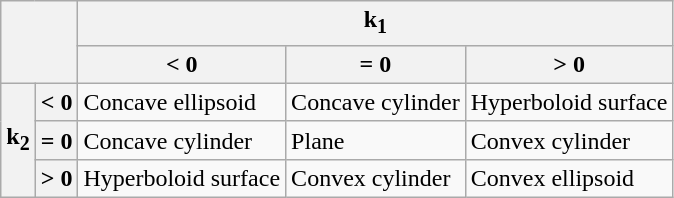<table class="wikitable">
<tr>
<th colspan="2" rowspan="2"></th>
<th colspan="3">k<sub>1</sub></th>
</tr>
<tr>
<th>< 0</th>
<th>= 0</th>
<th>> 0</th>
</tr>
<tr>
<th rowspan=3>k<sub>2</sub></th>
<th>< 0</th>
<td>Concave ellipsoid</td>
<td>Concave cylinder</td>
<td>Hyperboloid surface</td>
</tr>
<tr>
<th>= 0</th>
<td>Concave cylinder</td>
<td>Plane</td>
<td>Convex cylinder</td>
</tr>
<tr>
<th>> 0</th>
<td>Hyperboloid surface</td>
<td>Convex cylinder</td>
<td>Convex ellipsoid</td>
</tr>
</table>
